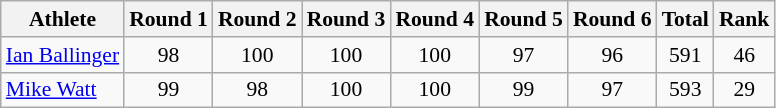<table class="wikitable" style="font-size:90%">
<tr>
<th>Athlete</th>
<th>Round 1</th>
<th>Round 2</th>
<th>Round 3</th>
<th>Round 4</th>
<th>Round 5</th>
<th>Round 6</th>
<th>Total</th>
<th>Rank</th>
</tr>
<tr align=center>
<td align=left><a href='#'>Ian Ballinger</a></td>
<td>98</td>
<td>100</td>
<td>100</td>
<td>100</td>
<td>97</td>
<td>96</td>
<td>591</td>
<td>46</td>
</tr>
<tr align=center>
<td align=left><a href='#'>Mike Watt</a></td>
<td>99</td>
<td>98</td>
<td>100</td>
<td>100</td>
<td>99</td>
<td>97</td>
<td>593</td>
<td>29</td>
</tr>
</table>
